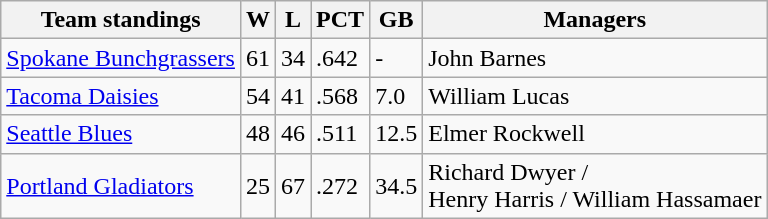<table class="wikitable">
<tr>
<th>Team standings</th>
<th>W</th>
<th>L</th>
<th>PCT</th>
<th>GB</th>
<th>Managers</th>
</tr>
<tr>
<td><a href='#'>Spokane Bunchgrassers</a></td>
<td>61</td>
<td>34</td>
<td>.642</td>
<td>-</td>
<td>John Barnes</td>
</tr>
<tr>
<td><a href='#'>Tacoma Daisies</a></td>
<td>54</td>
<td>41</td>
<td>.568</td>
<td>7.0</td>
<td>William Lucas</td>
</tr>
<tr>
<td><a href='#'>Seattle Blues</a></td>
<td>48</td>
<td>46</td>
<td>.511</td>
<td>12.5</td>
<td>Elmer Rockwell</td>
</tr>
<tr>
<td><a href='#'>Portland Gladiators</a></td>
<td>25</td>
<td>67</td>
<td>.272</td>
<td>34.5</td>
<td>Richard Dwyer  /<br>Henry Harris / William Hassamaer</td>
</tr>
</table>
